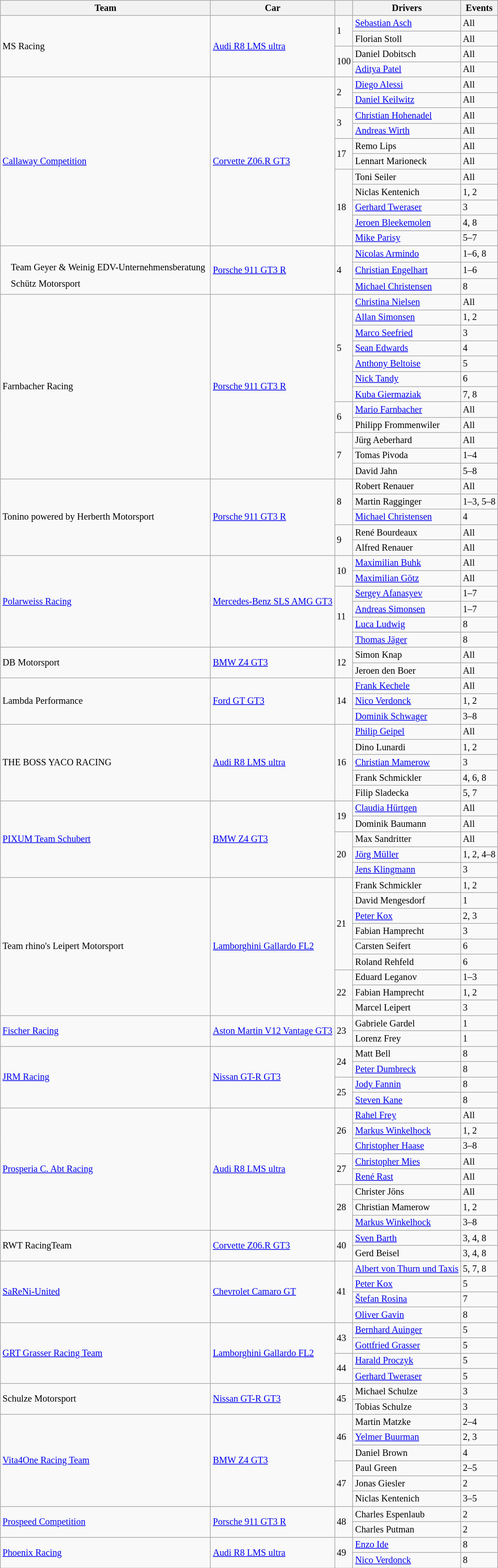<table class="wikitable" style="font-size: 85%;">
<tr>
<th>Team</th>
<th>Car</th>
<th></th>
<th>Drivers</th>
<th>Events</th>
</tr>
<tr>
<td rowspan="4"> MS Racing</td>
<td rowspan="4"><a href='#'>Audi R8 LMS ultra</a></td>
<td rowspan=2>1</td>
<td> <a href='#'>Sebastian Asch</a></td>
<td>All</td>
</tr>
<tr>
<td> Florian Stoll</td>
<td>All</td>
</tr>
<tr>
<td rowspan=2>100</td>
<td> Daniel Dobitsch</td>
<td>All</td>
</tr>
<tr>
<td> <a href='#'>Aditya Patel</a></td>
<td>All</td>
</tr>
<tr>
<td rowspan="11"> <a href='#'>Callaway Competition</a></td>
<td rowspan="11"><a href='#'>Corvette Z06.R GT3</a></td>
<td rowspan=2>2</td>
<td> <a href='#'>Diego Alessi</a></td>
<td>All</td>
</tr>
<tr>
<td> <a href='#'>Daniel Keilwitz</a></td>
<td>All</td>
</tr>
<tr>
<td rowspan=2>3</td>
<td> <a href='#'>Christian Hohenadel</a></td>
<td>All</td>
</tr>
<tr>
<td> <a href='#'>Andreas Wirth</a></td>
<td>All</td>
</tr>
<tr>
<td rowspan=2>17</td>
<td> Remo Lips</td>
<td>All</td>
</tr>
<tr>
<td> Lennart Marioneck</td>
<td>All</td>
</tr>
<tr>
<td rowspan=5>18</td>
<td> Toni Seiler</td>
<td>All</td>
</tr>
<tr>
<td> Niclas Kentenich</td>
<td>1, 2</td>
</tr>
<tr>
<td> <a href='#'>Gerhard Tweraser</a></td>
<td>3</td>
</tr>
<tr>
<td> <a href='#'>Jeroen Bleekemolen</a></td>
<td>4, 8</td>
</tr>
<tr>
<td> <a href='#'>Mike Parisy</a></td>
<td>5–7</td>
</tr>
<tr>
<td rowspan=3><br><table style="float: left; border-top:transparent; border-right:transparent; border-bottom:transparent; border-left:transparent;">
<tr>
<td style=" border-top:transparent; border-right:transparent; border-bottom:transparent; border-left:transparent;" rowspan=2></td>
<td style=" border-top:transparent; border-right:transparent; border-bottom:transparent; border-left:transparent;">Team Geyer & Weinig EDV-Unternehmensberatung</td>
</tr>
<tr>
<td style=" border-top:transparent; border-right:transparent; border-bottom:transparent; border-left:transparent;">Schütz Motorsport</td>
</tr>
</table>
</td>
<td rowspan="3"><a href='#'>Porsche 911 GT3 R</a></td>
<td rowspan=3>4</td>
<td> <a href='#'>Nicolas Armindo</a></td>
<td>1–6, 8</td>
</tr>
<tr>
<td> <a href='#'>Christian Engelhart</a></td>
<td>1–6</td>
</tr>
<tr>
<td> <a href='#'>Michael Christensen</a></td>
<td>8</td>
</tr>
<tr>
<td rowspan="12"> Farnbacher Racing</td>
<td rowspan="12"><a href='#'>Porsche 911 GT3 R</a></td>
<td rowspan=7>5</td>
<td> <a href='#'>Christina Nielsen</a></td>
<td>All</td>
</tr>
<tr>
<td> <a href='#'>Allan Simonsen</a></td>
<td>1, 2</td>
</tr>
<tr>
<td> <a href='#'>Marco Seefried</a></td>
<td>3</td>
</tr>
<tr>
<td> <a href='#'>Sean Edwards</a></td>
<td>4</td>
</tr>
<tr>
<td> <a href='#'>Anthony Beltoise</a></td>
<td>5</td>
</tr>
<tr>
<td> <a href='#'>Nick Tandy</a></td>
<td>6</td>
</tr>
<tr>
<td> <a href='#'>Kuba Giermaziak</a></td>
<td>7, 8</td>
</tr>
<tr>
<td rowspan=2>6</td>
<td> <a href='#'>Mario Farnbacher</a></td>
<td>All</td>
</tr>
<tr>
<td> Philipp Frommenwiler</td>
<td>All</td>
</tr>
<tr>
<td rowspan=3>7</td>
<td> Jürg Aeberhard</td>
<td>All</td>
</tr>
<tr>
<td> Tomas Pivoda</td>
<td>1–4</td>
</tr>
<tr>
<td> David Jahn</td>
<td>5–8</td>
</tr>
<tr>
<td rowspan="5"> Tonino powered by Herberth Motorsport</td>
<td rowspan="5"><a href='#'>Porsche 911 GT3 R</a></td>
<td rowspan=3>8</td>
<td> Robert Renauer</td>
<td>All</td>
</tr>
<tr>
<td> Martin Ragginger</td>
<td>1–3, 5–8</td>
</tr>
<tr>
<td> <a href='#'>Michael Christensen</a></td>
<td>4</td>
</tr>
<tr>
<td rowspan=2>9</td>
<td> René Bourdeaux</td>
<td>All</td>
</tr>
<tr>
<td> Alfred Renauer</td>
<td>All</td>
</tr>
<tr>
<td rowspan="6"> <a href='#'>Polarweiss Racing</a></td>
<td rowspan="6"><a href='#'>Mercedes-Benz SLS AMG GT3</a></td>
<td rowspan=2>10</td>
<td> <a href='#'>Maximilian Buhk</a></td>
<td>All</td>
</tr>
<tr>
<td> <a href='#'>Maximilian Götz</a></td>
<td>All</td>
</tr>
<tr>
<td rowspan=4>11</td>
<td> <a href='#'>Sergey Afanasyev</a></td>
<td>1–7</td>
</tr>
<tr>
<td> <a href='#'>Andreas Simonsen</a></td>
<td>1–7</td>
</tr>
<tr>
<td> <a href='#'>Luca Ludwig</a></td>
<td>8</td>
</tr>
<tr>
<td> <a href='#'>Thomas Jäger</a></td>
<td>8</td>
</tr>
<tr>
<td rowspan="2"> DB Motorsport</td>
<td rowspan="2"><a href='#'>BMW Z4 GT3</a></td>
<td rowspan=2>12</td>
<td> Simon Knap</td>
<td>All</td>
</tr>
<tr>
<td> Jeroen den Boer</td>
<td>All</td>
</tr>
<tr>
<td rowspan="3"> Lambda Performance</td>
<td rowspan="3"><a href='#'>Ford GT GT3</a></td>
<td rowspan=3>14</td>
<td> <a href='#'>Frank Kechele</a></td>
<td>All</td>
</tr>
<tr>
<td> <a href='#'>Nico Verdonck</a></td>
<td>1, 2</td>
</tr>
<tr>
<td> <a href='#'>Dominik Schwager</a></td>
<td>3–8</td>
</tr>
<tr>
<td rowspan="5"> THE BOSS YACO RACING</td>
<td rowspan="5"><a href='#'>Audi R8 LMS ultra</a></td>
<td rowspan=5>16</td>
<td> <a href='#'>Philip Geipel</a></td>
<td>All</td>
</tr>
<tr>
<td> Dino Lunardi</td>
<td>1, 2</td>
</tr>
<tr>
<td> <a href='#'>Christian Mamerow</a></td>
<td>3</td>
</tr>
<tr>
<td> Frank Schmickler</td>
<td>4, 6, 8</td>
</tr>
<tr>
<td> Filip Sladecka</td>
<td>5, 7</td>
</tr>
<tr>
<td rowspan="5"> <a href='#'>PIXUM Team Schubert</a></td>
<td rowspan="5"><a href='#'>BMW Z4 GT3</a></td>
<td rowspan=2>19</td>
<td> <a href='#'>Claudia Hürtgen</a></td>
<td>All</td>
</tr>
<tr>
<td> Dominik Baumann</td>
<td>All</td>
</tr>
<tr>
<td rowspan=3>20</td>
<td> Max Sandritter</td>
<td>All</td>
</tr>
<tr>
<td> <a href='#'>Jörg Müller</a></td>
<td>1, 2, 4–8</td>
</tr>
<tr>
<td> <a href='#'>Jens Klingmann</a></td>
<td>3</td>
</tr>
<tr>
<td rowspan="9"> Team rhino's Leipert Motorsport</td>
<td rowspan="9"><a href='#'>Lamborghini Gallardo FL2</a></td>
<td rowspan=6>21</td>
<td> Frank Schmickler</td>
<td>1, 2</td>
</tr>
<tr>
<td> David Mengesdorf</td>
<td>1</td>
</tr>
<tr>
<td> <a href='#'>Peter Kox</a></td>
<td>2, 3</td>
</tr>
<tr>
<td> Fabian Hamprecht</td>
<td>3</td>
</tr>
<tr>
<td> Carsten Seifert</td>
<td>6</td>
</tr>
<tr>
<td> Roland Rehfeld</td>
<td>6</td>
</tr>
<tr>
<td rowspan=3>22</td>
<td> Eduard Leganov</td>
<td>1–3</td>
</tr>
<tr>
<td> Fabian Hamprecht</td>
<td>1, 2</td>
</tr>
<tr>
<td> Marcel Leipert</td>
<td>3</td>
</tr>
<tr>
<td rowspan="2"> <a href='#'>Fischer Racing</a></td>
<td rowspan="2"><a href='#'>Aston Martin V12 Vantage GT3</a></td>
<td rowspan=2>23</td>
<td> Gabriele Gardel</td>
<td>1</td>
</tr>
<tr>
<td> Lorenz Frey</td>
<td>1</td>
</tr>
<tr>
<td rowspan="4"> <a href='#'>JRM Racing</a></td>
<td rowspan="4"><a href='#'>Nissan GT-R GT3</a></td>
<td rowspan=2>24</td>
<td> Matt Bell</td>
<td>8</td>
</tr>
<tr>
<td> <a href='#'>Peter Dumbreck</a></td>
<td>8</td>
</tr>
<tr>
<td rowspan=2>25</td>
<td> <a href='#'>Jody Fannin</a></td>
<td>8</td>
</tr>
<tr>
<td> <a href='#'>Steven Kane</a></td>
<td>8</td>
</tr>
<tr>
<td rowspan="8"> <a href='#'>Prosperia C. Abt Racing</a></td>
<td rowspan="8"><a href='#'>Audi R8 LMS ultra</a></td>
<td rowspan=3>26</td>
<td> <a href='#'>Rahel Frey</a></td>
<td>All</td>
</tr>
<tr>
<td> <a href='#'>Markus Winkelhock</a></td>
<td>1, 2</td>
</tr>
<tr>
<td> <a href='#'>Christopher Haase</a></td>
<td>3–8</td>
</tr>
<tr>
<td rowspan=2>27</td>
<td> <a href='#'>Christopher Mies</a></td>
<td>All</td>
</tr>
<tr>
<td> <a href='#'>René Rast</a></td>
<td>All</td>
</tr>
<tr>
<td rowspan=3>28</td>
<td> Christer Jöns</td>
<td>All</td>
</tr>
<tr>
<td> Christian Mamerow</td>
<td>1, 2</td>
</tr>
<tr>
<td> <a href='#'>Markus Winkelhock</a></td>
<td>3–8</td>
</tr>
<tr>
<td rowspan="2"> RWT RacingTeam</td>
<td rowspan="2"><a href='#'>Corvette Z06.R GT3</a></td>
<td rowspan=2>40</td>
<td> <a href='#'>Sven Barth</a></td>
<td>3, 4, 8</td>
</tr>
<tr>
<td> Gerd Beisel</td>
<td>3, 4, 8</td>
</tr>
<tr>
<td rowspan="4"> <a href='#'>SaReNi-United</a></td>
<td rowspan="4"><a href='#'>Chevrolet Camaro GT</a></td>
<td rowspan=4>41</td>
<td> <a href='#'>Albert von Thurn und Taxis</a></td>
<td>5, 7, 8</td>
</tr>
<tr>
<td> <a href='#'>Peter Kox</a></td>
<td>5</td>
</tr>
<tr>
<td> <a href='#'>Štefan Rosina</a></td>
<td>7</td>
</tr>
<tr>
<td> <a href='#'>Oliver Gavin</a></td>
<td>8</td>
</tr>
<tr>
<td rowspan="4"> <a href='#'>GRT Grasser Racing Team</a></td>
<td rowspan="4"><a href='#'>Lamborghini Gallardo FL2</a></td>
<td rowspan=2>43</td>
<td> <a href='#'>Bernhard Auinger</a></td>
<td>5</td>
</tr>
<tr>
<td> <a href='#'>Gottfried Grasser</a></td>
<td>5</td>
</tr>
<tr>
<td rowspan=2>44</td>
<td> <a href='#'>Harald Proczyk</a></td>
<td>5</td>
</tr>
<tr>
<td> <a href='#'>Gerhard Tweraser</a></td>
<td>5</td>
</tr>
<tr>
<td rowspan="2"> Schulze Motorsport</td>
<td rowspan="2"><a href='#'>Nissan GT-R GT3</a></td>
<td rowspan=2>45</td>
<td> Michael Schulze</td>
<td>3</td>
</tr>
<tr>
<td> Tobias Schulze</td>
<td>3</td>
</tr>
<tr>
<td rowspan="6"> <a href='#'>Vita4One Racing Team</a></td>
<td rowspan="6"><a href='#'>BMW Z4 GT3</a></td>
<td rowspan=3>46</td>
<td> Martin Matzke</td>
<td>2–4</td>
</tr>
<tr>
<td> <a href='#'>Yelmer Buurman</a></td>
<td>2, 3</td>
</tr>
<tr>
<td> Daniel Brown</td>
<td>4</td>
</tr>
<tr>
<td rowspan=3>47</td>
<td> Paul Green</td>
<td>2–5</td>
</tr>
<tr>
<td> Jonas Giesler</td>
<td>2</td>
</tr>
<tr>
<td> Niclas Kentenich</td>
<td>3–5</td>
</tr>
<tr>
<td rowspan="2"> <a href='#'>Prospeed Competition</a></td>
<td rowspan="2"><a href='#'>Porsche 911 GT3 R</a></td>
<td rowspan=2>48</td>
<td> Charles Espenlaub</td>
<td>2</td>
</tr>
<tr>
<td> Charles Putman</td>
<td>2</td>
</tr>
<tr>
<td rowspan="2"> <a href='#'>Phoenix Racing</a></td>
<td rowspan="2"><a href='#'>Audi R8 LMS ultra</a></td>
<td rowspan=2>49</td>
<td> <a href='#'>Enzo Ide</a></td>
<td>8</td>
</tr>
<tr>
<td> <a href='#'>Nico Verdonck</a></td>
<td>8</td>
</tr>
</table>
